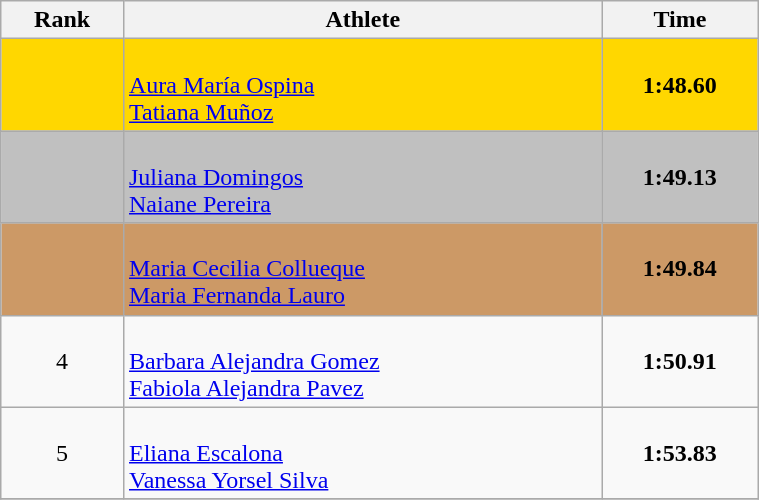<table class="wikitable" width=40% style="text-align:center">
<tr>
<th>Rank</th>
<th>Athlete</th>
<th>Time</th>
</tr>
<tr bgcolor=gold>
<td></td>
<td align=left><br><a href='#'>Aura María Ospina</a><br><a href='#'>Tatiana Muñoz</a></td>
<td><strong>1:48.60</strong></td>
</tr>
<tr bgcolor=silver>
<td></td>
<td align=left><br><a href='#'>Juliana Domingos</a><br><a href='#'>Naiane Pereira</a></td>
<td><strong>1:49.13</strong></td>
</tr>
<tr bgcolor=cc9966>
<td></td>
<td align=left><br><a href='#'>Maria Cecilia Collueque</a><br><a href='#'>Maria Fernanda Lauro</a></td>
<td><strong>1:49.84</strong></td>
</tr>
<tr>
<td>4</td>
<td align=left><br><a href='#'>Barbara Alejandra Gomez</a><br><a href='#'>Fabiola Alejandra Pavez</a></td>
<td><strong>1:50.91</strong></td>
</tr>
<tr>
<td>5</td>
<td align=left><br><a href='#'>Eliana Escalona</a><br><a href='#'>Vanessa Yorsel Silva</a></td>
<td><strong>1:53.83</strong></td>
</tr>
<tr>
</tr>
</table>
